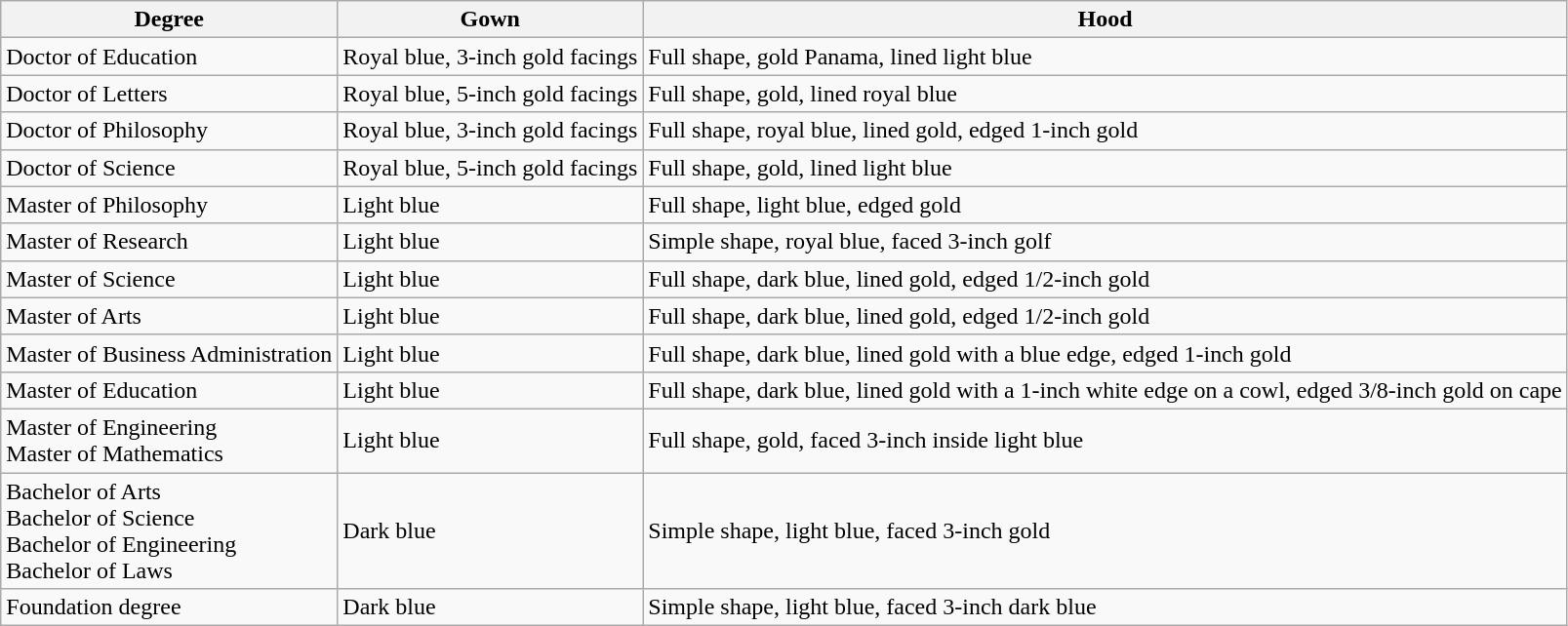<table class="wikitable">
<tr>
<th>Degree</th>
<th>Gown</th>
<th>Hood</th>
</tr>
<tr>
<td>Doctor of Education</td>
<td>Royal blue, 3-inch gold facings</td>
<td>Full shape, gold Panama, lined light blue</td>
</tr>
<tr>
<td>Doctor of Letters</td>
<td>Royal blue, 5-inch gold facings</td>
<td>Full shape, gold, lined royal blue</td>
</tr>
<tr>
<td>Doctor of Philosophy</td>
<td>Royal blue, 3-inch gold facings</td>
<td>Full shape, royal blue, lined gold, edged 1-inch gold</td>
</tr>
<tr>
<td>Doctor of Science</td>
<td>Royal blue, 5-inch gold facings</td>
<td>Full shape, gold, lined light blue</td>
</tr>
<tr>
<td>Master of Philosophy</td>
<td>Light blue</td>
<td>Full shape, light blue, edged gold</td>
</tr>
<tr>
<td>Master of Research</td>
<td>Light blue</td>
<td>Simple shape, royal blue, faced 3-inch golf</td>
</tr>
<tr>
<td>Master of Science</td>
<td>Light blue</td>
<td>Full shape, dark blue, lined gold, edged 1/2-inch gold  </td>
</tr>
<tr>
<td>Master of Arts</td>
<td>Light blue</td>
<td>Full shape, dark blue, lined gold, edged 1/2-inch gold  </td>
</tr>
<tr>
<td>Master of Business Administration</td>
<td>Light blue</td>
<td>Full shape, dark blue, lined gold with a blue edge, edged 1-inch gold</td>
</tr>
<tr>
<td>Master of Education</td>
<td>Light blue</td>
<td>Full shape, dark blue, lined gold with a 1-inch white edge on a cowl, edged 3/8-inch gold on cape</td>
</tr>
<tr>
<td>Master of Engineering<br>Master of Mathematics</td>
<td>Light blue</td>
<td>Full shape, gold, faced 3-inch inside light blue</td>
</tr>
<tr>
<td>Bachelor of Arts<br>Bachelor of Science<br>Bachelor of Engineering<br>Bachelor of Laws</td>
<td>Dark blue</td>
<td>Simple shape, light blue, faced 3-inch gold</td>
</tr>
<tr>
<td>Foundation degree</td>
<td>Dark blue</td>
<td>Simple shape, light blue, faced 3-inch dark blue</td>
</tr>
</table>
